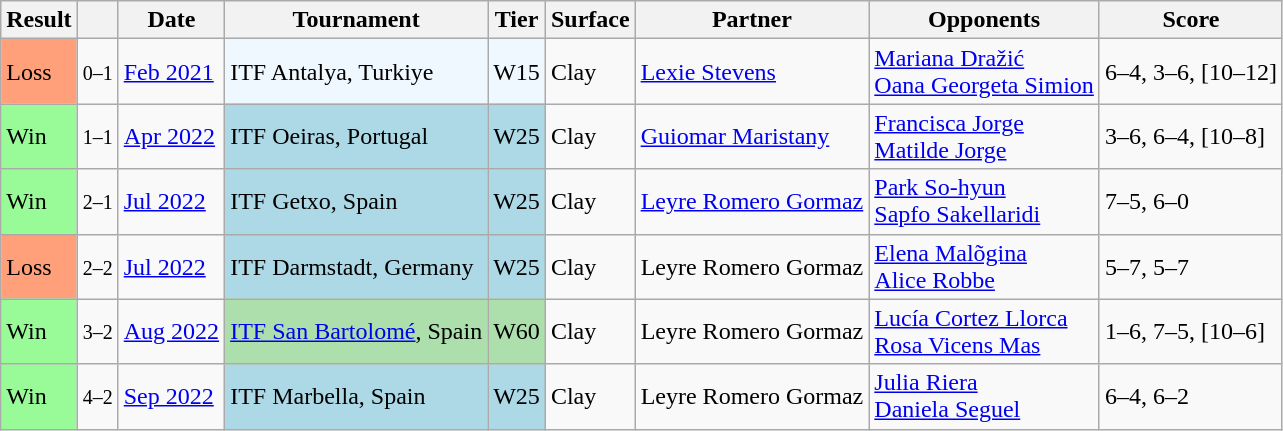<table class="sortable wikitable">
<tr>
<th>Result</th>
<th class="unsortable"></th>
<th>Date</th>
<th>Tournament</th>
<th>Tier</th>
<th>Surface</th>
<th>Partner</th>
<th>Opponents</th>
<th class="unsortable">Score</th>
</tr>
<tr>
<td style="background:#ffa07a;">Loss</td>
<td><small>0–1</small></td>
<td><a href='#'>Feb 2021</a></td>
<td style="background:#f0f8ff;">ITF Antalya, Turkiye</td>
<td style="background:#f0f8ff;">W15</td>
<td>Clay</td>
<td> <a href='#'>Lexie Stevens</a></td>
<td> <a href='#'>Mariana Dražić</a> <br>  <a href='#'>Oana Georgeta Simion</a></td>
<td>6–4, 3–6, [10–12]</td>
</tr>
<tr>
<td style="background:#98fb98;">Win</td>
<td><small>1–1</small></td>
<td><a href='#'>Apr 2022</a></td>
<td style="background:lightblue;">ITF Oeiras, Portugal</td>
<td style="background:lightblue;">W25</td>
<td>Clay</td>
<td> <a href='#'>Guiomar Maristany</a></td>
<td> <a href='#'>Francisca Jorge</a> <br>  <a href='#'>Matilde Jorge</a></td>
<td>3–6, 6–4, [10–8]</td>
</tr>
<tr>
<td style="background:#98fb98;">Win</td>
<td><small>2–1</small></td>
<td><a href='#'>Jul 2022</a></td>
<td style="background:lightblue;">ITF Getxo, Spain</td>
<td style="background:lightblue;">W25</td>
<td>Clay</td>
<td> <a href='#'>Leyre Romero Gormaz</a></td>
<td> <a href='#'>Park So-hyun</a> <br>  <a href='#'>Sapfo Sakellaridi</a></td>
<td>7–5, 6–0</td>
</tr>
<tr>
<td style="background:#ffa07a;">Loss</td>
<td><small>2–2</small></td>
<td><a href='#'>Jul 2022</a></td>
<td style="background:lightblue;">ITF Darmstadt, Germany</td>
<td style="background:lightblue;">W25</td>
<td>Clay</td>
<td> Leyre Romero Gormaz</td>
<td> <a href='#'>Elena Malõgina</a> <br>  <a href='#'>Alice Robbe</a></td>
<td>5–7, 5–7</td>
</tr>
<tr>
<td style="background:#98fb98;">Win</td>
<td><small>3–2</small></td>
<td><a href='#'>Aug 2022</a></td>
<td style="background:#addfad;"><a href='#'>ITF San Bartolomé</a>, Spain</td>
<td style="background:#addfad;">W60</td>
<td>Clay</td>
<td> Leyre Romero Gormaz</td>
<td> <a href='#'>Lucía Cortez Llorca</a> <br>  <a href='#'>Rosa Vicens Mas</a></td>
<td>1–6, 7–5, [10–6]</td>
</tr>
<tr>
<td style="background:#98fb98;">Win</td>
<td><small>4–2</small></td>
<td><a href='#'>Sep 2022</a></td>
<td style="background:lightblue;">ITF Marbella, Spain</td>
<td style="background:lightblue;">W25</td>
<td>Clay</td>
<td> Leyre Romero Gormaz</td>
<td> <a href='#'>Julia Riera</a> <br>  <a href='#'>Daniela Seguel</a></td>
<td>6–4, 6–2</td>
</tr>
</table>
